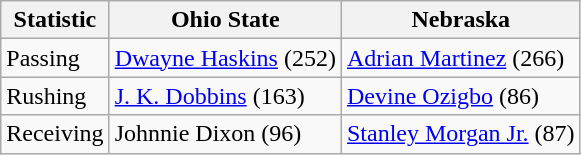<table class="wikitable">
<tr>
<th>Statistic</th>
<th>Ohio State</th>
<th>Nebraska</th>
</tr>
<tr>
<td>Passing</td>
<td><a href='#'>Dwayne Haskins</a> (252)</td>
<td><a href='#'>Adrian Martinez</a> (266)</td>
</tr>
<tr>
<td>Rushing</td>
<td><a href='#'>J. K. Dobbins</a> (163)</td>
<td><a href='#'>Devine Ozigbo</a> (86)</td>
</tr>
<tr>
<td>Receiving</td>
<td>Johnnie Dixon (96)</td>
<td><a href='#'>Stanley Morgan Jr.</a> (87)</td>
</tr>
</table>
